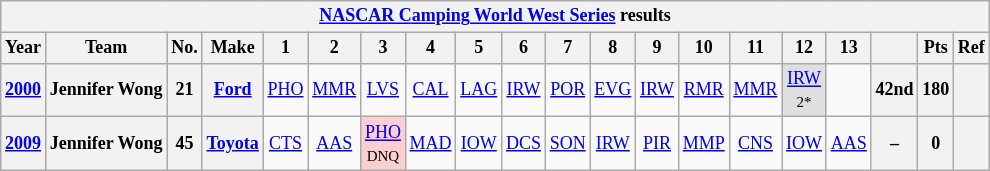<table class="wikitable" style="text-align:center; font-size:75%">
<tr>
<th colspan=23><a href='#'>NASCAR Camping World West Series</a> results</th>
</tr>
<tr>
<th>Year</th>
<th>Team</th>
<th>No.</th>
<th>Make</th>
<th>1</th>
<th>2</th>
<th>3</th>
<th>4</th>
<th>5</th>
<th>6</th>
<th>7</th>
<th>8</th>
<th>9</th>
<th>10</th>
<th>11</th>
<th>12</th>
<th>13</th>
<th></th>
<th>Pts</th>
<th>Ref</th>
</tr>
<tr>
<th><a href='#'>2000</a></th>
<th>Jennifer Wong</th>
<th>21</th>
<th><a href='#'>Ford</a></th>
<td><a href='#'>PHO</a></td>
<td><a href='#'>MMR</a></td>
<td><a href='#'>LVS</a></td>
<td><a href='#'>CAL</a></td>
<td><a href='#'>LAG</a></td>
<td><a href='#'>IRW</a></td>
<td><a href='#'>POR</a></td>
<td><a href='#'>EVG</a></td>
<td><a href='#'>IRW</a></td>
<td><a href='#'>RMR</a></td>
<td><a href='#'>MMR</a></td>
<td style="background:#DFDFDF;"><a href='#'>IRW</a><br><small>2*</small></td>
<td></td>
<th>42nd</th>
<th>180</th>
<th></th>
</tr>
<tr>
<th><a href='#'>2009</a></th>
<th>Jennifer Wong</th>
<th>45</th>
<th><a href='#'>Toyota</a></th>
<td><a href='#'>CTS</a></td>
<td><a href='#'>AAS</a></td>
<td style="background:#FFCFCF;"><a href='#'>PHO</a><br><small>DNQ</small></td>
<td><a href='#'>MAD</a></td>
<td><a href='#'>IOW</a></td>
<td><a href='#'>DCS</a></td>
<td><a href='#'>SON</a></td>
<td><a href='#'>IRW</a></td>
<td><a href='#'>PIR</a></td>
<td><a href='#'>MMP</a></td>
<td><a href='#'>CNS</a></td>
<td><a href='#'>IOW</a></td>
<td><a href='#'>AAS</a></td>
<th>–</th>
<th>0</th>
<th></th>
</tr>
</table>
